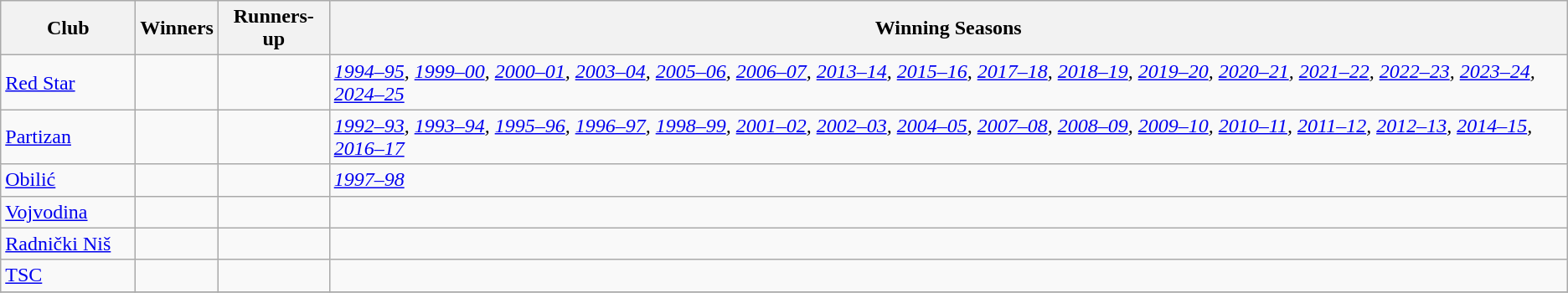<table class="wikitable">
<tr>
<th width=100>Club</th>
<th>Winners</th>
<th>Runners-up</th>
<th>Winning Seasons</th>
</tr>
<tr>
<td><a href='#'>Red Star</a></td>
<td></td>
<td></td>
<td><em><a href='#'>1994–95</a>, <a href='#'>1999–00</a>, <a href='#'>2000–01</a>, <a href='#'>2003–04</a>, <a href='#'>2005–06</a>, <a href='#'>2006–07</a>, <a href='#'>2013–14</a>, <a href='#'>2015–16</a>, <a href='#'>2017–18</a>, <a href='#'>2018–19</a>, <a href='#'>2019–20</a>, <a href='#'>2020–21</a>, <a href='#'>2021–22</a>, <a href='#'>2022–23</a>, <a href='#'>2023–24</a>, <a href='#'>2024–25</a></em></td>
</tr>
<tr>
<td><a href='#'>Partizan</a></td>
<td></td>
<td></td>
<td><em><a href='#'>1992–93</a>, <a href='#'>1993–94</a>, <a href='#'>1995–96</a>, <a href='#'>1996–97</a>, <a href='#'>1998–99</a>, <a href='#'>2001–02</a>, <a href='#'>2002–03</a>, <a href='#'>2004–05</a>, <a href='#'>2007–08</a>, <a href='#'>2008–09</a>, <a href='#'>2009–10</a>, <a href='#'>2010–11</a>, <a href='#'>2011–12</a>, <a href='#'>2012–13</a>, <a href='#'>2014–15</a>, <a href='#'>2016–17</a></em></td>
</tr>
<tr>
<td><a href='#'>Obilić</a></td>
<td></td>
<td></td>
<td><em><a href='#'>1997–98</a></em></td>
</tr>
<tr>
<td><a href='#'>Vojvodina</a></td>
<td></td>
<td></td>
<td></td>
</tr>
<tr>
<td><a href='#'>Radnički Niš</a></td>
<td></td>
<td></td>
<td></td>
</tr>
<tr>
<td><a href='#'>TSC</a></td>
<td></td>
<td></td>
<td></td>
</tr>
<tr>
</tr>
</table>
